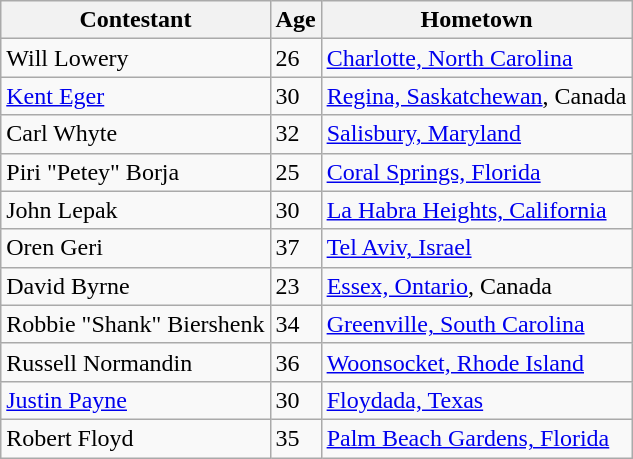<table class="wikitable">
<tr>
<th>Contestant</th>
<th>Age</th>
<th>Hometown</th>
</tr>
<tr>
<td>Will Lowery</td>
<td>26</td>
<td><a href='#'>Charlotte, North Carolina</a></td>
</tr>
<tr>
<td><a href='#'>Kent Eger</a></td>
<td>30</td>
<td><a href='#'>Regina, Saskatchewan</a>, Canada</td>
</tr>
<tr>
<td>Carl Whyte</td>
<td>32</td>
<td><a href='#'>Salisbury, Maryland</a></td>
</tr>
<tr>
<td>Piri "Petey" Borja</td>
<td>25</td>
<td><a href='#'>Coral Springs, Florida</a></td>
</tr>
<tr>
<td>John Lepak</td>
<td>30</td>
<td><a href='#'>La Habra Heights, California</a></td>
</tr>
<tr>
<td>Oren Geri</td>
<td>37</td>
<td><a href='#'>Tel Aviv, Israel</a></td>
</tr>
<tr>
<td>David Byrne</td>
<td>23</td>
<td><a href='#'>Essex, Ontario</a>, Canada</td>
</tr>
<tr>
<td>Robbie "Shank" Biershenk</td>
<td>34</td>
<td><a href='#'>Greenville, South Carolina</a></td>
</tr>
<tr>
<td>Russell Normandin</td>
<td>36</td>
<td><a href='#'>Woonsocket, Rhode Island</a></td>
</tr>
<tr>
<td><a href='#'>Justin Payne</a></td>
<td>30</td>
<td><a href='#'>Floydada, Texas</a></td>
</tr>
<tr>
<td>Robert Floyd</td>
<td>35</td>
<td><a href='#'>Palm Beach Gardens, Florida</a></td>
</tr>
</table>
